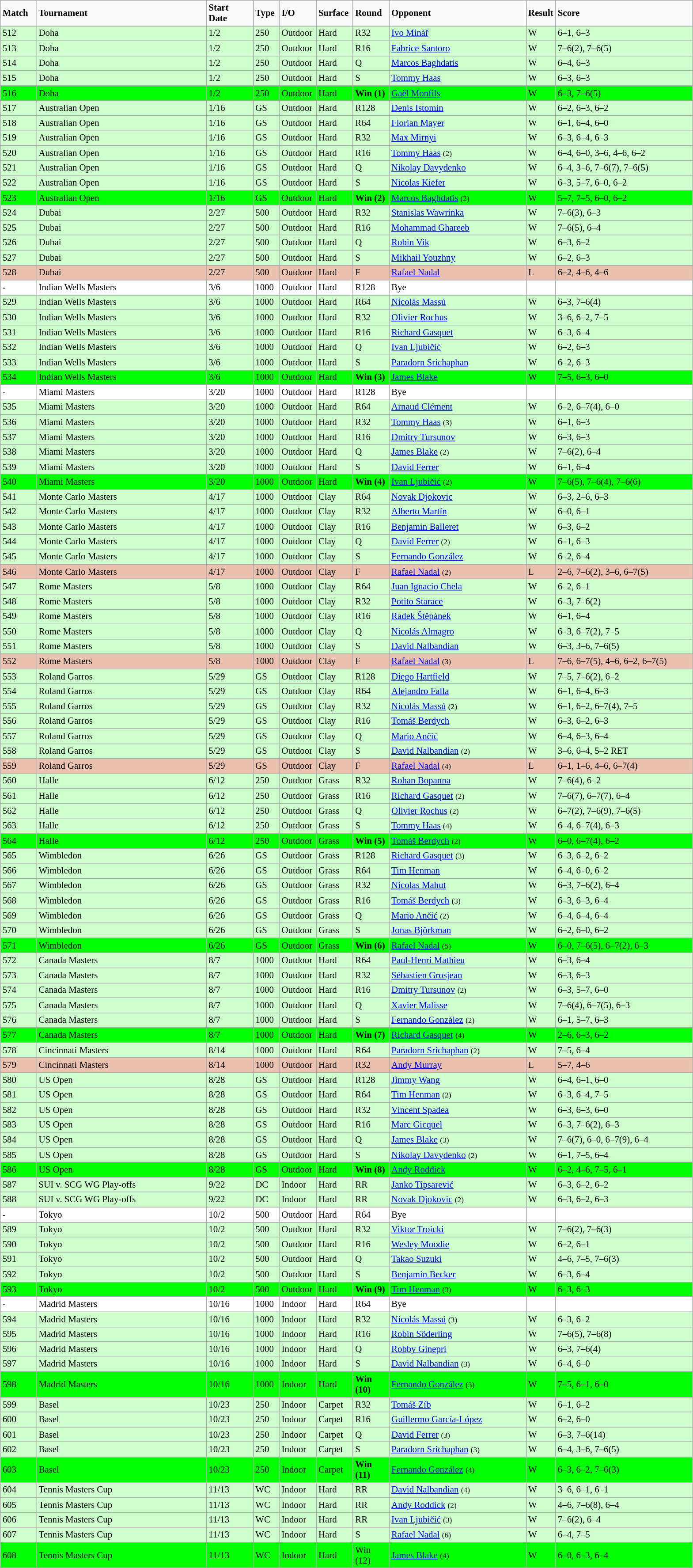<table class="wikitable sortable" style="font-size:87%;">
<tr style="font-weight:bold">
<td style="width:48px;">Match</td>
<td style="width:250px;">Tournament</td>
<td style="width:64px;">Start<br>Date</td>
<td style="width:33px;">Type</td>
<td style="width:49px;">I/O</td>
<td style="width:49px;">Surface</td>
<td style="width:48px;">Round</td>
<td style="width:200px;">Opponent</td>
<td style="width:38px;">Result</td>
<td style="width:200px;">Score</td>
</tr>
<tr style="background:#cfc;">
<td>512</td>
<td> Doha</td>
<td>1/2</td>
<td>250</td>
<td>Outdoor</td>
<td>Hard</td>
<td>R32</td>
<td> <a href='#'>Ivo Minář</a></td>
<td>W</td>
<td>6–1, 6–3</td>
</tr>
<tr style="background:#cfc;">
<td>513</td>
<td> Doha</td>
<td>1/2</td>
<td>250</td>
<td>Outdoor</td>
<td>Hard</td>
<td>R16</td>
<td> <a href='#'>Fabrice Santoro</a></td>
<td>W</td>
<td>7–6(2), 7–6(5)</td>
</tr>
<tr style="background:#cfc;">
<td>514</td>
<td> Doha</td>
<td>1/2</td>
<td>250</td>
<td>Outdoor</td>
<td>Hard</td>
<td>Q</td>
<td> <a href='#'>Marcos Baghdatis</a></td>
<td>W</td>
<td>6–4, 6–3</td>
</tr>
<tr style="background:#cfc;">
<td>515</td>
<td> Doha</td>
<td>1/2</td>
<td>250</td>
<td>Outdoor</td>
<td>Hard</td>
<td>S</td>
<td> <a href='#'>Tommy Haas</a></td>
<td>W</td>
<td>6–3, 6–3</td>
</tr>
<tr style="background:#0f0;">
<td>516</td>
<td> Doha</td>
<td>1/2</td>
<td>250</td>
<td>Outdoor</td>
<td>Hard</td>
<td><strong>Win (1)</strong></td>
<td> <a href='#'>Gaël Monfils</a></td>
<td>W</td>
<td>6–3, 7–6(5)</td>
</tr>
<tr style="background:#cfc;">
<td>517</td>
<td> Australian Open</td>
<td>1/16</td>
<td>GS</td>
<td>Outdoor</td>
<td>Hard</td>
<td>R128</td>
<td> <a href='#'>Denis Istomin</a></td>
<td>W</td>
<td>6–2, 6–3, 6–2</td>
</tr>
<tr style="background:#cfc;">
<td>518</td>
<td> Australian Open</td>
<td>1/16</td>
<td>GS</td>
<td>Outdoor</td>
<td>Hard</td>
<td>R64</td>
<td> <a href='#'>Florian Mayer</a></td>
<td>W</td>
<td>6–1, 6–4, 6–0</td>
</tr>
<tr style="background:#cfc;">
<td>519</td>
<td> Australian Open</td>
<td>1/16</td>
<td>GS</td>
<td>Outdoor</td>
<td>Hard</td>
<td>R32</td>
<td> <a href='#'>Max Mirnyi</a></td>
<td>W</td>
<td>6–3, 6–4, 6–3</td>
</tr>
<tr style="background:#cfc;">
<td>520</td>
<td> Australian Open</td>
<td>1/16</td>
<td>GS</td>
<td>Outdoor</td>
<td>Hard</td>
<td>R16</td>
<td> <a href='#'>Tommy Haas</a> <small>(2)</small></td>
<td>W</td>
<td>6–4, 6–0, 3–6, 4–6, 6–2</td>
</tr>
<tr style="background:#cfc;">
<td>521</td>
<td> Australian Open</td>
<td>1/16</td>
<td>GS</td>
<td>Outdoor</td>
<td>Hard</td>
<td>Q</td>
<td> <a href='#'>Nikolay Davydenko</a></td>
<td>W</td>
<td>6–4, 3–6, 7–6(7), 7–6(5)</td>
</tr>
<tr style="background:#cfc;">
<td>522</td>
<td> Australian Open</td>
<td>1/16</td>
<td>GS</td>
<td>Outdoor</td>
<td>Hard</td>
<td>S</td>
<td> <a href='#'>Nicolas Kiefer</a></td>
<td>W</td>
<td>6–3, 5–7, 6–0, 6–2</td>
</tr>
<tr style="background:#0f0;">
<td>523</td>
<td> Australian Open</td>
<td>1/16</td>
<td>GS</td>
<td>Outdoor</td>
<td>Hard</td>
<td><strong>Win (2)</strong></td>
<td> <a href='#'>Marcos Baghdatis</a> <small>(2)</small></td>
<td>W</td>
<td>5–7, 7–5, 6–0, 6–2</td>
</tr>
<tr style="background:#cfc;">
<td>524</td>
<td> Dubai</td>
<td>2/27</td>
<td>500</td>
<td>Outdoor</td>
<td>Hard</td>
<td>R32</td>
<td> <a href='#'>Stanislas Wawrinka</a></td>
<td>W</td>
<td>7–6(3), 6–3</td>
</tr>
<tr style="background:#cfc;">
<td>525</td>
<td> Dubai</td>
<td>2/27</td>
<td>500</td>
<td>Outdoor</td>
<td>Hard</td>
<td>R16</td>
<td> <a href='#'>Mohammad Ghareeb</a></td>
<td>W</td>
<td>7–6(5), 6–4</td>
</tr>
<tr style="background:#cfc;">
<td>526</td>
<td> Dubai</td>
<td>2/27</td>
<td>500</td>
<td>Outdoor</td>
<td>Hard</td>
<td>Q</td>
<td> <a href='#'>Robin Vik</a></td>
<td>W</td>
<td>6–3, 6–2</td>
</tr>
<tr style="background:#cfc;">
<td>527</td>
<td> Dubai</td>
<td>2/27</td>
<td>500</td>
<td>Outdoor</td>
<td>Hard</td>
<td>S</td>
<td> <a href='#'>Mikhail Youzhny</a></td>
<td>W</td>
<td>6–2, 6–3</td>
</tr>
<tr style="background:#ebc2af;">
<td>528</td>
<td> Dubai</td>
<td>2/27</td>
<td>500</td>
<td>Outdoor</td>
<td>Hard</td>
<td>F</td>
<td> <a href='#'>Rafael Nadal</a></td>
<td>L</td>
<td>6–2, 4–6, 4–6</td>
</tr>
<tr style="background:#fff;">
<td>-</td>
<td> Indian Wells Masters</td>
<td>3/6</td>
<td>1000</td>
<td>Outdoor</td>
<td>Hard</td>
<td>R128</td>
<td>Bye</td>
<td></td>
<td> </td>
</tr>
<tr style="background:#cfc;">
<td>529</td>
<td> Indian Wells Masters</td>
<td>3/6</td>
<td>1000</td>
<td>Outdoor</td>
<td>Hard</td>
<td>R64</td>
<td> <a href='#'>Nicolás Massú</a></td>
<td>W</td>
<td>6–3, 7–6(4)</td>
</tr>
<tr style="background:#cfc;">
<td>530</td>
<td> Indian Wells Masters</td>
<td>3/6</td>
<td>1000</td>
<td>Outdoor</td>
<td>Hard</td>
<td>R32</td>
<td> <a href='#'>Olivier Rochus</a></td>
<td>W</td>
<td>3–6, 6–2, 7–5</td>
</tr>
<tr style="background:#cfc;">
<td>531</td>
<td> Indian Wells Masters</td>
<td>3/6</td>
<td>1000</td>
<td>Outdoor</td>
<td>Hard</td>
<td>R16</td>
<td> <a href='#'>Richard Gasquet</a></td>
<td>W</td>
<td>6–3, 6–4</td>
</tr>
<tr style="background:#cfc;">
<td>532</td>
<td> Indian Wells Masters</td>
<td>3/6</td>
<td>1000</td>
<td>Outdoor</td>
<td>Hard</td>
<td>Q</td>
<td> <a href='#'>Ivan Ljubičić</a></td>
<td>W</td>
<td>6–2, 6–3</td>
</tr>
<tr style="background:#cfc;">
<td>533</td>
<td> Indian Wells Masters</td>
<td>3/6</td>
<td>1000</td>
<td>Outdoor</td>
<td>Hard</td>
<td>S</td>
<td> <a href='#'>Paradorn Srichaphan</a></td>
<td>W</td>
<td>6–2, 6–3</td>
</tr>
<tr style="background:#0f0;">
<td>534</td>
<td> Indian Wells Masters</td>
<td>3/6</td>
<td>1000</td>
<td>Outdoor</td>
<td>Hard</td>
<td><strong>Win (3)</strong></td>
<td> <a href='#'>James Blake</a></td>
<td>W</td>
<td>7–5, 6–3, 6–0</td>
</tr>
<tr style="background:#fff;">
<td>-</td>
<td> Miami Masters</td>
<td>3/20</td>
<td>1000</td>
<td>Outdoor</td>
<td>Hard</td>
<td>R128</td>
<td>Bye</td>
<td></td>
<td> </td>
</tr>
<tr style="background:#cfc;">
<td>535</td>
<td> Miami Masters</td>
<td>3/20</td>
<td>1000</td>
<td>Outdoor</td>
<td>Hard</td>
<td>R64</td>
<td> <a href='#'>Arnaud Clément</a></td>
<td>W</td>
<td>6–2, 6–7(4), 6–0</td>
</tr>
<tr style="background:#cfc;">
<td>536</td>
<td> Miami Masters</td>
<td>3/20</td>
<td>1000</td>
<td>Outdoor</td>
<td>Hard</td>
<td>R32</td>
<td> <a href='#'>Tommy Haas</a> <small>(3)</small></td>
<td>W</td>
<td>6–1, 6–3</td>
</tr>
<tr style="background:#cfc;">
<td>537</td>
<td> Miami Masters</td>
<td>3/20</td>
<td>1000</td>
<td>Outdoor</td>
<td>Hard</td>
<td>R16</td>
<td> <a href='#'>Dmitry Tursunov</a></td>
<td>W</td>
<td>6–3, 6–3</td>
</tr>
<tr style="background:#cfc;">
<td>538</td>
<td> Miami Masters</td>
<td>3/20</td>
<td>1000</td>
<td>Outdoor</td>
<td>Hard</td>
<td>Q</td>
<td> <a href='#'>James Blake</a> <small>(2)</small></td>
<td>W</td>
<td>7–6(2), 6–4</td>
</tr>
<tr style="background:#cfc;">
<td>539</td>
<td> Miami Masters</td>
<td>3/20</td>
<td>1000</td>
<td>Outdoor</td>
<td>Hard</td>
<td>S</td>
<td> <a href='#'>David Ferrer</a></td>
<td>W</td>
<td>6–1, 6–4</td>
</tr>
<tr style="background:#0f0;">
<td>540</td>
<td> Miami Masters</td>
<td>3/20</td>
<td>1000</td>
<td>Outdoor</td>
<td>Hard</td>
<td><strong>Win (4)</strong></td>
<td> <a href='#'>Ivan Ljubičić</a> <small>(2)</small></td>
<td>W</td>
<td>7–6(5), 7–6(4), 7–6(6)</td>
</tr>
<tr style="background:#cfc;">
<td>541</td>
<td> Monte Carlo Masters</td>
<td>4/17</td>
<td>1000</td>
<td>Outdoor</td>
<td>Clay</td>
<td>R64</td>
<td> <a href='#'>Novak Djokovic</a></td>
<td>W</td>
<td>6–3, 2–6, 6–3</td>
</tr>
<tr style="background:#cfc;">
<td>542</td>
<td> Monte Carlo Masters</td>
<td>4/17</td>
<td>1000</td>
<td>Outdoor</td>
<td>Clay</td>
<td>R32</td>
<td> <a href='#'>Alberto Martín</a></td>
<td>W</td>
<td>6–0, 6–1</td>
</tr>
<tr style="background:#cfc;">
<td>543</td>
<td> Monte Carlo Masters</td>
<td>4/17</td>
<td>1000</td>
<td>Outdoor</td>
<td>Clay</td>
<td>R16</td>
<td> <a href='#'>Benjamin Balleret</a></td>
<td>W</td>
<td>6–3, 6–2</td>
</tr>
<tr style="background:#cfc;">
<td>544</td>
<td> Monte Carlo Masters</td>
<td>4/17</td>
<td>1000</td>
<td>Outdoor</td>
<td>Clay</td>
<td>Q</td>
<td> <a href='#'>David Ferrer</a> <small>(2)</small></td>
<td>W</td>
<td>6–1, 6–3</td>
</tr>
<tr style="background:#cfc;">
<td>545</td>
<td> Monte Carlo Masters</td>
<td>4/17</td>
<td>1000</td>
<td>Outdoor</td>
<td>Clay</td>
<td>S</td>
<td> <a href='#'>Fernando González</a></td>
<td>W</td>
<td>6–2, 6–4</td>
</tr>
<tr style="background:#ebc2af;">
<td>546</td>
<td> Monte Carlo Masters</td>
<td>4/17</td>
<td>1000</td>
<td>Outdoor</td>
<td>Clay</td>
<td>F</td>
<td> <a href='#'>Rafael Nadal</a> <small>(2)</small></td>
<td>L</td>
<td>2–6, 7–6(2), 3–6, 6–7(5)</td>
</tr>
<tr style="background:#cfc;">
<td>547</td>
<td> Rome Masters</td>
<td>5/8</td>
<td>1000</td>
<td>Outdoor</td>
<td>Clay</td>
<td>R64</td>
<td> <a href='#'>Juan Ignacio Chela</a></td>
<td>W</td>
<td>6–2, 6–1</td>
</tr>
<tr style="background:#cfc;">
<td>548</td>
<td> Rome Masters</td>
<td>5/8</td>
<td>1000</td>
<td>Outdoor</td>
<td>Clay</td>
<td>R32</td>
<td> <a href='#'>Potito Starace</a></td>
<td>W</td>
<td>6–3, 7–6(2)</td>
</tr>
<tr style="background:#cfc;">
<td>549</td>
<td> Rome Masters</td>
<td>5/8</td>
<td>1000</td>
<td>Outdoor</td>
<td>Clay</td>
<td>R16</td>
<td> <a href='#'>Radek Štěpánek</a></td>
<td>W</td>
<td>6–1, 6–4</td>
</tr>
<tr style="background:#cfc;">
<td>550</td>
<td> Rome Masters</td>
<td>5/8</td>
<td>1000</td>
<td>Outdoor</td>
<td>Clay</td>
<td>Q</td>
<td> <a href='#'>Nicolás Almagro</a></td>
<td>W</td>
<td>6–3, 6–7(2), 7–5</td>
</tr>
<tr style="background:#cfc;">
<td>551</td>
<td> Rome Masters</td>
<td>5/8</td>
<td>1000</td>
<td>Outdoor</td>
<td>Clay</td>
<td>S</td>
<td> <a href='#'>David Nalbandian</a></td>
<td>W</td>
<td>6–3, 3–6, 7–6(5)</td>
</tr>
<tr style="background:#ebc2af;">
<td>552</td>
<td> Rome Masters</td>
<td>5/8</td>
<td>1000</td>
<td>Outdoor</td>
<td>Clay</td>
<td>F</td>
<td> <a href='#'>Rafael Nadal</a> <small>(3)</small></td>
<td>L</td>
<td>7–6, 6–7(5), 4–6, 6–2, 6–7(5)</td>
</tr>
<tr style="background:#cfc;">
<td>553</td>
<td> Roland Garros</td>
<td>5/29</td>
<td>GS</td>
<td>Outdoor</td>
<td>Clay</td>
<td>R128</td>
<td> <a href='#'>Diego Hartfield</a></td>
<td>W</td>
<td>7–5, 7–6(2), 6–2</td>
</tr>
<tr style="background:#cfc;">
<td>554</td>
<td> Roland Garros</td>
<td>5/29</td>
<td>GS</td>
<td>Outdoor</td>
<td>Clay</td>
<td>R64</td>
<td> <a href='#'>Alejandro Falla</a></td>
<td>W</td>
<td>6–1, 6–4, 6–3</td>
</tr>
<tr style="background:#cfc;">
<td>555</td>
<td> Roland Garros</td>
<td>5/29</td>
<td>GS</td>
<td>Outdoor</td>
<td>Clay</td>
<td>R32</td>
<td> <a href='#'>Nicolás Massú</a> <small>(2)</small></td>
<td>W</td>
<td>6–1, 6–2, 6–7(4), 7–5</td>
</tr>
<tr style="background:#cfc;">
<td>556</td>
<td> Roland Garros</td>
<td>5/29</td>
<td>GS</td>
<td>Outdoor</td>
<td>Clay</td>
<td>R16</td>
<td> <a href='#'>Tomáš Berdych</a></td>
<td>W</td>
<td>6–3, 6–2, 6–3</td>
</tr>
<tr style="background:#cfc;">
<td>557</td>
<td> Roland Garros</td>
<td>5/29</td>
<td>GS</td>
<td>Outdoor</td>
<td>Clay</td>
<td>Q</td>
<td> <a href='#'>Mario Ančić</a></td>
<td>W</td>
<td>6–4, 6–3, 6–4</td>
</tr>
<tr style="background:#cfc;">
<td>558</td>
<td> Roland Garros</td>
<td>5/29</td>
<td>GS</td>
<td>Outdoor</td>
<td>Clay</td>
<td>S</td>
<td> <a href='#'>David Nalbandian</a> <small>(2)</small></td>
<td>W</td>
<td>3–6, 6–4, 5–2 RET</td>
</tr>
<tr style="background:#ebc2af;">
<td>559</td>
<td> Roland Garros</td>
<td>5/29</td>
<td>GS</td>
<td>Outdoor</td>
<td>Clay</td>
<td>F</td>
<td> <a href='#'>Rafael Nadal</a> <small>(4)</small></td>
<td>L</td>
<td>6–1, 1–6, 4–6, 6–7(4)</td>
</tr>
<tr style="background:#cfc;">
<td>560</td>
<td> Halle</td>
<td>6/12</td>
<td>250</td>
<td>Outdoor</td>
<td>Grass</td>
<td>R32</td>
<td> <a href='#'>Rohan Bopanna</a></td>
<td>W</td>
<td>7–6(4), 6–2</td>
</tr>
<tr style="background:#cfc;">
<td>561</td>
<td> Halle</td>
<td>6/12</td>
<td>250</td>
<td>Outdoor</td>
<td>Grass</td>
<td>R16</td>
<td> <a href='#'>Richard Gasquet</a> <small>(2)</small></td>
<td>W</td>
<td>7–6(7), 6–7(7), 6–4</td>
</tr>
<tr style="background:#cfc;">
<td>562</td>
<td> Halle</td>
<td>6/12</td>
<td>250</td>
<td>Outdoor</td>
<td>Grass</td>
<td>Q</td>
<td> <a href='#'>Olivier Rochus</a> <small>(2)</small></td>
<td>W</td>
<td>6–7(2), 7–6(9), 7–6(5)</td>
</tr>
<tr style="background:#cfc;">
<td>563</td>
<td> Halle</td>
<td>6/12</td>
<td>250</td>
<td>Outdoor</td>
<td>Grass</td>
<td>S</td>
<td> <a href='#'>Tommy Haas</a> <small>(4)</small></td>
<td>W</td>
<td>6–4, 6–7(4), 6–3</td>
</tr>
<tr style="background:#0f0;">
<td>564</td>
<td> Halle</td>
<td>6/12</td>
<td>250</td>
<td>Outdoor</td>
<td>Grass</td>
<td><strong>Win (5)</strong></td>
<td> <a href='#'>Tomáš Berdych</a> <small>(2)</small></td>
<td>W</td>
<td>6–0, 6–7(4), 6–2</td>
</tr>
<tr style="background:#cfc;">
<td>565</td>
<td> Wimbledon</td>
<td>6/26</td>
<td>GS</td>
<td>Outdoor</td>
<td>Grass</td>
<td>R128</td>
<td> <a href='#'>Richard Gasquet</a> <small>(3)</small></td>
<td>W</td>
<td>6–3, 6–2, 6–2</td>
</tr>
<tr style="background:#cfc;">
<td>566</td>
<td> Wimbledon</td>
<td>6/26</td>
<td>GS</td>
<td>Outdoor</td>
<td>Grass</td>
<td>R64</td>
<td> <a href='#'>Tim Henman</a></td>
<td>W</td>
<td>6–4, 6–0, 6–2</td>
</tr>
<tr style="background:#cfc;">
<td>567</td>
<td> Wimbledon</td>
<td>6/26</td>
<td>GS</td>
<td>Outdoor</td>
<td>Grass</td>
<td>R32</td>
<td> <a href='#'>Nicolas Mahut</a></td>
<td>W</td>
<td>6–3, 7–6(2), 6–4</td>
</tr>
<tr style="background:#cfc;">
<td>568</td>
<td> Wimbledon</td>
<td>6/26</td>
<td>GS</td>
<td>Outdoor</td>
<td>Grass</td>
<td>R16</td>
<td> <a href='#'>Tomáš Berdych</a> <small>(3)</small></td>
<td>W</td>
<td>6–3, 6–3, 6–4</td>
</tr>
<tr style="background:#cfc;">
<td>569</td>
<td> Wimbledon</td>
<td>6/26</td>
<td>GS</td>
<td>Outdoor</td>
<td>Grass</td>
<td>Q</td>
<td> <a href='#'>Mario Ančić</a> <small>(2)</small></td>
<td>W</td>
<td>6–4, 6–4, 6–4</td>
</tr>
<tr style="background:#cfc;">
<td>570</td>
<td> Wimbledon</td>
<td>6/26</td>
<td>GS</td>
<td>Outdoor</td>
<td>Grass</td>
<td>S</td>
<td> <a href='#'>Jonas Björkman</a></td>
<td>W</td>
<td>6–2, 6–0, 6–2</td>
</tr>
<tr style="background:#0f0;">
<td>571</td>
<td> Wimbledon</td>
<td>6/26</td>
<td>GS</td>
<td>Outdoor</td>
<td>Grass</td>
<td><strong>Win (6)</strong></td>
<td> <a href='#'>Rafael Nadal</a> <small>(5)</small></td>
<td>W</td>
<td>6–0, 7–6(5), 6–7(2), 6–3</td>
</tr>
<tr style="background:#cfc;">
<td>572</td>
<td> Canada Masters</td>
<td>8/7</td>
<td>1000</td>
<td>Outdoor</td>
<td>Hard</td>
<td>R64</td>
<td> <a href='#'>Paul-Henri Mathieu</a></td>
<td>W</td>
<td>6–3, 6–4</td>
</tr>
<tr style="background:#cfc;">
<td>573</td>
<td> Canada Masters</td>
<td>8/7</td>
<td>1000</td>
<td>Outdoor</td>
<td>Hard</td>
<td>R32</td>
<td> <a href='#'>Sébastien Grosjean</a></td>
<td>W</td>
<td>6–3, 6–3</td>
</tr>
<tr style="background:#cfc;">
<td>574</td>
<td> Canada Masters</td>
<td>8/7</td>
<td>1000</td>
<td>Outdoor</td>
<td>Hard</td>
<td>R16</td>
<td> <a href='#'>Dmitry Tursunov</a> <small>(2)</small></td>
<td>W</td>
<td>6–3, 5–7, 6–0</td>
</tr>
<tr style="background:#cfc;">
<td>575</td>
<td> Canada Masters</td>
<td>8/7</td>
<td>1000</td>
<td>Outdoor</td>
<td>Hard</td>
<td>Q</td>
<td> <a href='#'>Xavier Malisse</a></td>
<td>W</td>
<td>7–6(4), 6–7(5), 6–3</td>
</tr>
<tr style="background:#cfc;">
<td>576</td>
<td> Canada Masters</td>
<td>8/7</td>
<td>1000</td>
<td>Outdoor</td>
<td>Hard</td>
<td>S</td>
<td> <a href='#'>Fernando González</a> <small>(2)</small></td>
<td>W</td>
<td>6–1, 5–7, 6–3</td>
</tr>
<tr style="background:#0f0;">
<td>577</td>
<td> Canada Masters</td>
<td>8/7</td>
<td>1000</td>
<td>Outdoor</td>
<td>Hard</td>
<td><strong>Win (7)</strong></td>
<td> <a href='#'>Richard Gasquet</a> <small>(4)</small></td>
<td>W</td>
<td>2–6, 6–3, 6–2</td>
</tr>
<tr style="background:#cfc;">
<td>578</td>
<td> Cincinnati Masters</td>
<td>8/14</td>
<td>1000</td>
<td>Outdoor</td>
<td>Hard</td>
<td>R64</td>
<td> <a href='#'>Paradorn Srichaphan</a> <small>(2)</small></td>
<td>W</td>
<td>7–5, 6–4</td>
</tr>
<tr style="background:#ebc2af;">
<td>579</td>
<td> Cincinnati Masters</td>
<td>8/14</td>
<td>1000</td>
<td>Outdoor</td>
<td>Hard</td>
<td>R32</td>
<td> <a href='#'>Andy Murray</a></td>
<td>L</td>
<td>5–7, 4–6</td>
</tr>
<tr style="background:#cfc;">
<td>580</td>
<td> US Open</td>
<td>8/28</td>
<td>GS</td>
<td>Outdoor</td>
<td>Hard</td>
<td>R128</td>
<td> <a href='#'>Jimmy Wang</a></td>
<td>W</td>
<td>6–4, 6–1, 6–0</td>
</tr>
<tr style="background:#cfc;">
<td>581</td>
<td> US Open</td>
<td>8/28</td>
<td>GS</td>
<td>Outdoor</td>
<td>Hard</td>
<td>R64</td>
<td> <a href='#'>Tim Henman</a> <small>(2)</small></td>
<td>W</td>
<td>6–3, 6–4, 7–5</td>
</tr>
<tr style="background:#cfc;">
<td>582</td>
<td> US Open</td>
<td>8/28</td>
<td>GS</td>
<td>Outdoor</td>
<td>Hard</td>
<td>R32</td>
<td> <a href='#'>Vincent Spadea</a></td>
<td>W</td>
<td>6–3, 6–3, 6–0</td>
</tr>
<tr style="background:#cfc;">
<td>583</td>
<td> US Open</td>
<td>8/28</td>
<td>GS</td>
<td>Outdoor</td>
<td>Hard</td>
<td>R16</td>
<td> <a href='#'>Marc Gicquel</a></td>
<td>W</td>
<td>6–3, 7–6(2), 6–3</td>
</tr>
<tr style="background:#cfc;">
<td>584</td>
<td> US Open</td>
<td>8/28</td>
<td>GS</td>
<td>Outdoor</td>
<td>Hard</td>
<td>Q</td>
<td> <a href='#'>James Blake</a> <small>(3)</small></td>
<td>W</td>
<td>7–6(7), 6–0, 6–7(9), 6–4</td>
</tr>
<tr style="background:#cfc;">
<td>585</td>
<td> US Open</td>
<td>8/28</td>
<td>GS</td>
<td>Outdoor</td>
<td>Hard</td>
<td>S</td>
<td> <a href='#'>Nikolay Davydenko</a> <small>(2)</small></td>
<td>W</td>
<td>6–1, 7–5, 6–4</td>
</tr>
<tr style="background:#0f0;">
<td>586</td>
<td> US Open</td>
<td>8/28</td>
<td>GS</td>
<td>Outdoor</td>
<td>Hard</td>
<td><strong>Win (8)</strong></td>
<td> <a href='#'>Andy Roddick</a></td>
<td>W</td>
<td>6–2, 4–6, 7–5, 6–1</td>
</tr>
<tr style="background:#cfc;">
<td>587</td>
<td> SUI v. SCG WG Play-offs</td>
<td>9/22</td>
<td>DC</td>
<td>Indoor</td>
<td>Hard</td>
<td>RR</td>
<td> <a href='#'>Janko Tipsarević</a></td>
<td>W</td>
<td>6–3, 6–2, 6–2</td>
</tr>
<tr style="background:#cfc;">
<td>588</td>
<td> SUI v. SCG WG Play-offs</td>
<td>9/22</td>
<td>DC</td>
<td>Indoor</td>
<td>Hard</td>
<td>RR</td>
<td> <a href='#'>Novak Djokovic</a> <small>(2)</small></td>
<td>W</td>
<td>6–3, 6–2, 6–3</td>
</tr>
<tr style="background:#fff;">
<td>-</td>
<td> Tokyo</td>
<td>10/2</td>
<td>500</td>
<td>Outdoor</td>
<td>Hard</td>
<td>R64</td>
<td>Bye</td>
<td></td>
<td> </td>
</tr>
<tr style="background:#cfc;">
<td>589</td>
<td> Tokyo</td>
<td>10/2</td>
<td>500</td>
<td>Outdoor</td>
<td>Hard</td>
<td>R32</td>
<td> <a href='#'>Viktor Troicki</a></td>
<td>W</td>
<td>7–6(2), 7–6(3)</td>
</tr>
<tr style="background:#cfc;">
<td>590</td>
<td> Tokyo</td>
<td>10/2</td>
<td>500</td>
<td>Outdoor</td>
<td>Hard</td>
<td>R16</td>
<td> <a href='#'>Wesley Moodie</a></td>
<td>W</td>
<td>6–2, 6–1</td>
</tr>
<tr style="background:#cfc;">
<td>591</td>
<td> Tokyo</td>
<td>10/2</td>
<td>500</td>
<td>Outdoor</td>
<td>Hard</td>
<td>Q</td>
<td> <a href='#'>Takao Suzuki</a></td>
<td>W</td>
<td>4–6, 7–5, 7–6(3)</td>
</tr>
<tr style="background:#cfc;">
<td>592</td>
<td> Tokyo</td>
<td>10/2</td>
<td>500</td>
<td>Outdoor</td>
<td>Hard</td>
<td>S</td>
<td> <a href='#'>Benjamin Becker</a></td>
<td>W</td>
<td>6–3, 6–4</td>
</tr>
<tr style="background:#0f0;">
<td>593</td>
<td> Tokyo</td>
<td>10/2</td>
<td>500</td>
<td>Outdoor</td>
<td>Hard</td>
<td><strong>Win (9)</strong></td>
<td> <a href='#'>Tim Henman</a> <small>(3)</small></td>
<td>W</td>
<td>6–3, 6–3</td>
</tr>
<tr style="background:#fff;">
<td>-</td>
<td> Madrid Masters</td>
<td>10/16</td>
<td>1000</td>
<td>Indoor</td>
<td>Hard</td>
<td>R64</td>
<td>Bye</td>
<td></td>
<td> </td>
</tr>
<tr style="background:#cfc;">
<td>594</td>
<td> Madrid Masters</td>
<td>10/16</td>
<td>1000</td>
<td>Indoor</td>
<td>Hard</td>
<td>R32</td>
<td> <a href='#'>Nicolás Massú</a> <small>(3)</small></td>
<td>W</td>
<td>6–3, 6–2</td>
</tr>
<tr style="background:#cfc;">
<td>595</td>
<td> Madrid Masters</td>
<td>10/16</td>
<td>1000</td>
<td>Indoor</td>
<td>Hard</td>
<td>R16</td>
<td> <a href='#'>Robin Söderling</a></td>
<td>W</td>
<td>7–6(5), 7–6(8)</td>
</tr>
<tr style="background:#cfc;">
<td>596</td>
<td> Madrid Masters</td>
<td>10/16</td>
<td>1000</td>
<td>Indoor</td>
<td>Hard</td>
<td>Q</td>
<td> <a href='#'>Robby Ginepri</a></td>
<td>W</td>
<td>6–3, 7–6(4)</td>
</tr>
<tr style="background:#cfc;">
<td>597</td>
<td> Madrid Masters</td>
<td>10/16</td>
<td>1000</td>
<td>Indoor</td>
<td>Hard</td>
<td>S</td>
<td> <a href='#'>David Nalbandian</a> <small>(3)</small></td>
<td>W</td>
<td>6–4, 6–0</td>
</tr>
<tr style="background:#0f0;">
<td>598</td>
<td> Madrid Masters</td>
<td>10/16</td>
<td>1000</td>
<td>Indoor</td>
<td>Hard</td>
<td><strong>Win (10)</strong></td>
<td> <a href='#'>Fernando González</a> <small>(3)</small></td>
<td>W</td>
<td>7–5, 6–1, 6–0</td>
</tr>
<tr style="background:#cfc;">
<td>599</td>
<td> Basel</td>
<td>10/23</td>
<td>250</td>
<td>Indoor</td>
<td>Carpet</td>
<td>R32</td>
<td> <a href='#'>Tomáš Zíb</a></td>
<td>W</td>
<td>6–1, 6–2</td>
</tr>
<tr style="background:#cfc;">
<td>600</td>
<td> Basel</td>
<td>10/23</td>
<td>250</td>
<td>Indoor</td>
<td>Carpet</td>
<td>R16</td>
<td> <a href='#'>Guillermo García-López</a></td>
<td>W</td>
<td>6–2, 6–0</td>
</tr>
<tr style="background:#cfc;">
<td>601</td>
<td> Basel</td>
<td>10/23</td>
<td>250</td>
<td>Indoor</td>
<td>Carpet</td>
<td>Q</td>
<td> <a href='#'>David Ferrer</a> <small>(3)</small></td>
<td>W</td>
<td>6–3, 7–6(14)</td>
</tr>
<tr style="background:#cfc;">
<td>602</td>
<td> Basel</td>
<td>10/23</td>
<td>250</td>
<td>Indoor</td>
<td>Carpet</td>
<td>S</td>
<td> <a href='#'>Paradorn Srichaphan</a> <small>(3)</small></td>
<td>W</td>
<td>6–4, 3–6, 7–6(5)</td>
</tr>
<tr style="background:#0f0;">
<td>603</td>
<td> Basel</td>
<td>10/23</td>
<td>250</td>
<td>Indoor</td>
<td>Carpet</td>
<td><strong>Win (11)</strong></td>
<td> <a href='#'>Fernando González</a> <small>(4)</small></td>
<td>W</td>
<td>6–3, 6–2, 7–6(3)</td>
</tr>
<tr style="background:#cfc;">
<td>604</td>
<td> Tennis Masters Cup</td>
<td>11/13</td>
<td>WC</td>
<td>Indoor</td>
<td>Hard</td>
<td>RR</td>
<td> <a href='#'>David Nalbandian</a> <small>(4)</small></td>
<td>W</td>
<td>3–6, 6–1, 6–1</td>
</tr>
<tr style="background:#cfc;">
<td>605</td>
<td> Tennis Masters Cup</td>
<td>11/13</td>
<td>WC</td>
<td>Indoor</td>
<td>Hard</td>
<td>RR</td>
<td> <a href='#'>Andy Roddick</a> <small>(2)</small></td>
<td>W</td>
<td>4–6, 7–6(8), 6–4</td>
</tr>
<tr style="background:#cfc;">
<td>606</td>
<td> Tennis Masters Cup</td>
<td>11/13</td>
<td>WC</td>
<td>Indoor</td>
<td>Hard</td>
<td>RR</td>
<td> <a href='#'>Ivan Ljubičić</a> <small>(3)</small></td>
<td>W</td>
<td>7–6(2), 6–4</td>
</tr>
<tr style="background:#cfc;">
<td>607</td>
<td> Tennis Masters Cup</td>
<td>11/13</td>
<td>WC</td>
<td>Indoor</td>
<td>Hard</td>
<td>S</td>
<td> <a href='#'>Rafael Nadal</a> <small>(6)</small></td>
<td>W</td>
<td>6–4, 7–5</td>
</tr>
<tr style="background:#0f0;">
<td>608</td>
<td> Tennis Masters Cup</td>
<td>11/13</td>
<td>WC</td>
<td>Indoor</td>
<td>Hard</td>
<td>Win (12)</td>
<td> <a href='#'>James Blake</a> <small>(4)</small></td>
<td>W</td>
<td>6–0, 6–3, 6–4</td>
</tr>
</table>
